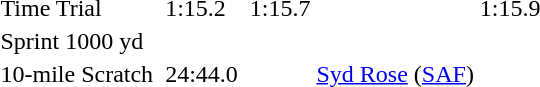<table>
<tr>
<td>Time Trial</td>
<td></td>
<td>1:15.2</td>
<td></td>
<td>1:15.7</td>
<td></td>
<td>1:15.9</td>
</tr>
<tr>
<td>Sprint 1000 yd</td>
<td></td>
<td></td>
<td></td>
<td></td>
<td></td>
<td></td>
</tr>
<tr>
<td>10-mile Scratch</td>
<td></td>
<td>24:44.0</td>
<td></td>
<td></td>
<td> <a href='#'>Syd Rose</a> <span>(<a href='#'>SAF</a>)</span></td>
<td></td>
</tr>
</table>
